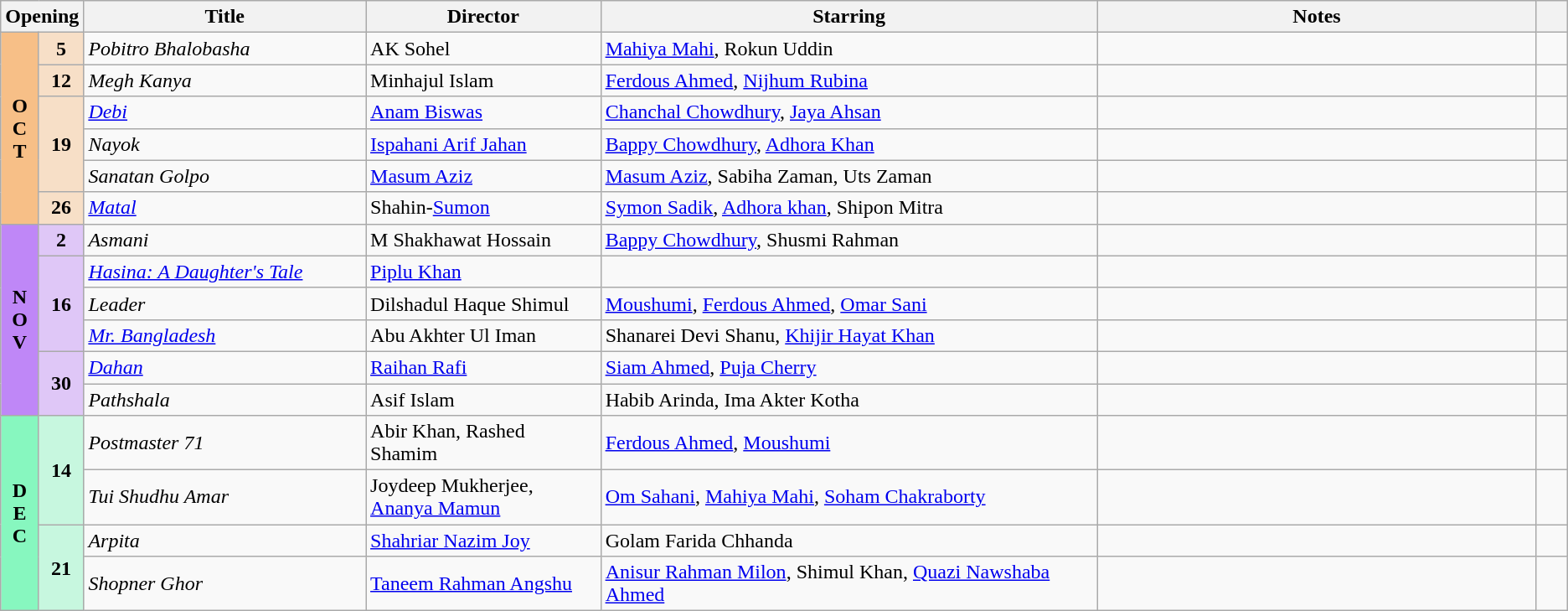<table class="wikitable sortable">
<tr>
<th colspan="2">Opening</th>
<th style="width:18%;">Title</th>
<th style="width:15%;">Director</th>
<th>Starring</th>
<th style="width:28%;">Notes</th>
<th style="width:2%;"></th>
</tr>
<tr>
<th rowspan="6" style="text-align:center; background:#f7bf87">O<br>C<br>T</th>
<td style="text-align:center; background:#f7dfc7"><strong>5</strong></td>
<td><em>Pobitro Bhalobasha</em></td>
<td>AK Sohel</td>
<td><a href='#'>Mahiya Mahi</a>, Rokun Uddin</td>
<td></td>
<td></td>
</tr>
<tr>
<td style="text-align:center; background:#f7dfc7"><strong>12</strong></td>
<td><em>Megh Kanya</em></td>
<td>Minhajul Islam</td>
<td><a href='#'>Ferdous Ahmed</a>, <a href='#'>Nijhum Rubina</a></td>
<td></td>
<td></td>
</tr>
<tr>
<td rowspan="3" style="text-align:center; background:#f7dfc7"><strong>19</strong></td>
<td><em><a href='#'>Debi</a></em></td>
<td><a href='#'>Anam Biswas</a></td>
<td><a href='#'>Chanchal Chowdhury</a>, <a href='#'>Jaya Ahsan</a></td>
<td></td>
<td></td>
</tr>
<tr>
<td><em>Nayok</em></td>
<td><a href='#'>Ispahani Arif Jahan</a></td>
<td><a href='#'>Bappy Chowdhury</a>, <a href='#'>Adhora Khan</a></td>
<td></td>
<td></td>
</tr>
<tr>
<td><em>Sanatan Golpo</em></td>
<td><a href='#'>Masum Aziz</a></td>
<td><a href='#'>Masum Aziz</a>, Sabiha Zaman, Uts Zaman</td>
<td></td>
<td></td>
</tr>
<tr>
<td style="text-align:center; background:#f7dfc7"><strong>26</strong></td>
<td><em><a href='#'>Matal</a></em></td>
<td>Shahin-<a href='#'>Sumon</a></td>
<td><a href='#'>Symon Sadik</a>, <a href='#'>Adhora khan</a>, Shipon Mitra</td>
<td></td>
<td></td>
</tr>
<tr>
<th rowspan="6" style="text-align:center; background:#bf87f7">N<br>O<br>V</th>
<td style="text-align:center; background:#dfc7f7"><strong>2</strong></td>
<td><em>Asmani</em></td>
<td>M Shakhawat Hossain</td>
<td><a href='#'>Bappy Chowdhury</a>, Shusmi Rahman</td>
<td></td>
<td></td>
</tr>
<tr>
<td rowspan="3" style="text-align:center; background:#dfc7f7"><strong>16</strong></td>
<td><em><a href='#'>Hasina: A Daughter's Tale</a></em></td>
<td><a href='#'>Piplu Khan</a></td>
<td></td>
<td></td>
<td></td>
</tr>
<tr>
<td><em>Leader</em></td>
<td>Dilshadul Haque Shimul</td>
<td><a href='#'>Moushumi</a>, <a href='#'>Ferdous Ahmed</a>, <a href='#'>Omar Sani</a></td>
<td></td>
<td></td>
</tr>
<tr>
<td><em><a href='#'>Mr. Bangladesh</a></em></td>
<td>Abu Akhter Ul Iman</td>
<td>Shanarei Devi Shanu, <a href='#'>Khijir Hayat Khan</a></td>
<td></td>
<td></td>
</tr>
<tr>
<td rowspan="2" style="text-align:center; background:#dfc7f7"><strong>30</strong></td>
<td><em><a href='#'>Dahan</a></em></td>
<td><a href='#'>Raihan Rafi</a></td>
<td><a href='#'>Siam Ahmed</a>, <a href='#'>Puja Cherry</a></td>
<td></td>
<td></td>
</tr>
<tr>
<td><em>Pathshala</em></td>
<td>Asif Islam</td>
<td>Habib Arinda, Ima Akter Kotha</td>
<td></td>
<td></td>
</tr>
<tr>
<th rowspan="4" style="text-align:center; background:#87f7bf">D<br>E<br>C</th>
<td rowspan="2" style="text-align:center; background:#c7f7df"><strong>14</strong></td>
<td><em>Postmaster 71</em></td>
<td>Abir Khan, Rashed Shamim</td>
<td><a href='#'>Ferdous Ahmed</a>, <a href='#'>Moushumi</a></td>
<td></td>
<td></td>
</tr>
<tr>
<td><em>Tui Shudhu Amar</em></td>
<td>Joydeep Mukherjee, <a href='#'>Ananya Mamun</a></td>
<td><a href='#'>Om Sahani</a>, <a href='#'>Mahiya Mahi</a>, <a href='#'>Soham Chakraborty</a></td>
<td></td>
<td></td>
</tr>
<tr>
<td rowspan="2" style="text-align:center; background:#c7f7df"><strong>21</strong></td>
<td><em>Arpita</em></td>
<td><a href='#'>Shahriar Nazim Joy</a></td>
<td>Golam Farida Chhanda</td>
<td></td>
<td></td>
</tr>
<tr>
<td><em>Shopner Ghor</em></td>
<td><a href='#'>Taneem Rahman Angshu</a></td>
<td><a href='#'>Anisur Rahman Milon</a>, Shimul Khan, <a href='#'>Quazi Nawshaba Ahmed</a></td>
<td></td>
<td></td>
</tr>
</table>
